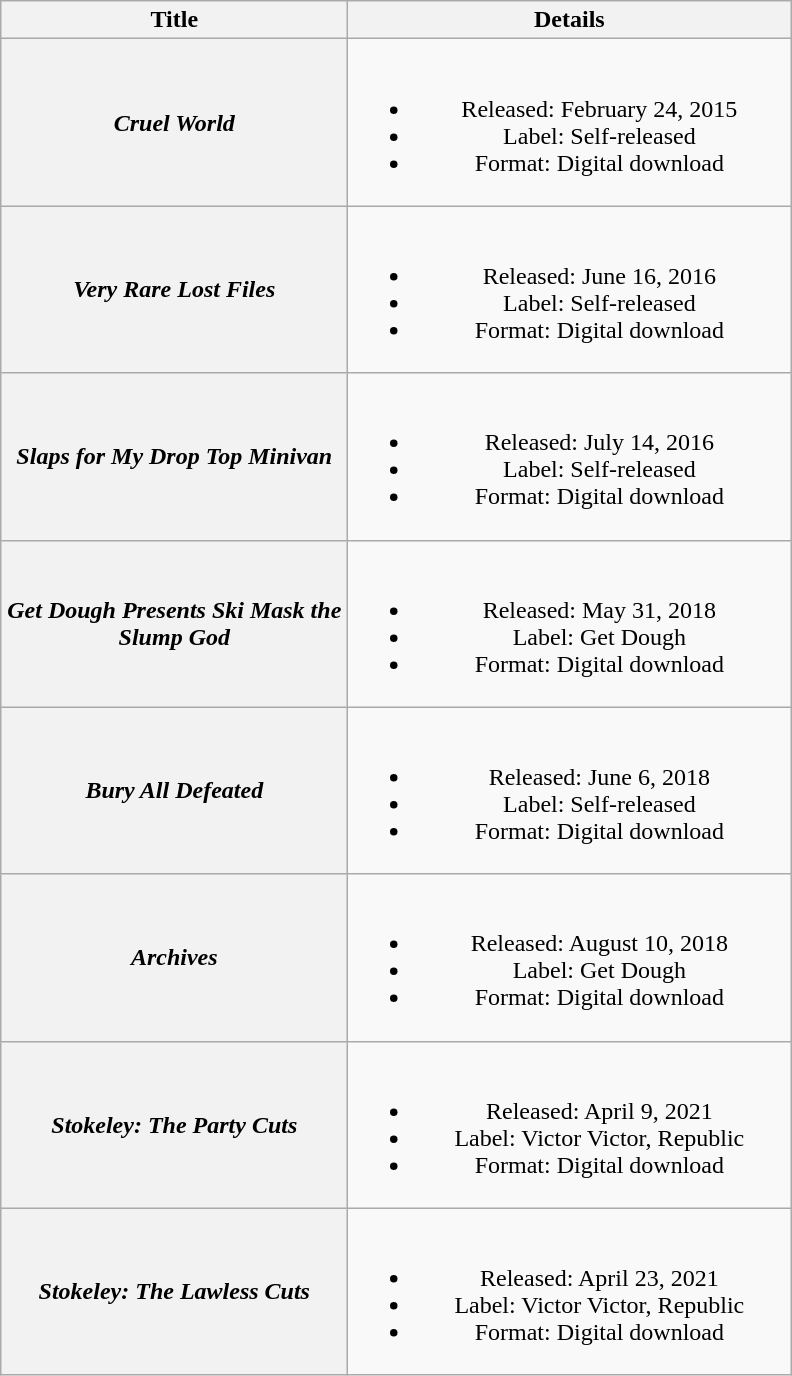<table class="wikitable plainrowheaders" style="text-align:center;">
<tr>
<th scope="col" style="width:14em;">Title</th>
<th scope="col" style="width:18em;">Details</th>
</tr>
<tr>
<th scope="row"><em>Cruel World</em></th>
<td><br><ul><li>Released: February 24, 2015</li><li>Label: Self-released</li><li>Format: Digital download</li></ul></td>
</tr>
<tr>
<th scope="row"><em>Very Rare Lost Files</em></th>
<td><br><ul><li>Released: June 16, 2016</li><li>Label: Self-released</li><li>Format: Digital download</li></ul></td>
</tr>
<tr>
<th scope="row"><em>Slaps for My Drop Top Minivan</em></th>
<td><br><ul><li>Released: July 14, 2016</li><li>Label: Self-released</li><li>Format: Digital download</li></ul></td>
</tr>
<tr>
<th scope="row"><em>Get Dough Presents Ski Mask the Slump God</em></th>
<td><br><ul><li>Released: May 31, 2018</li><li>Label: Get Dough</li><li>Format: Digital download</li></ul></td>
</tr>
<tr>
<th scope="row"><em>Bury All Defeated</em><br></th>
<td><br><ul><li>Released: June 6, 2018</li><li>Label: Self-released</li><li>Format: Digital download</li></ul></td>
</tr>
<tr>
<th scope="row"><em>Archives</em></th>
<td><br><ul><li>Released: August 10, 2018</li><li>Label: Get Dough</li><li>Format: Digital download</li></ul></td>
</tr>
<tr>
<th scope="row"><em>Stokeley: The Party Cuts</em></th>
<td><br><ul><li>Released: April 9, 2021</li><li>Label: Victor Victor, Republic</li><li>Format: Digital download</li></ul></td>
</tr>
<tr>
<th scope="row"><em>Stokeley: The Lawless Cuts</em></th>
<td><br><ul><li>Released: April 23, 2021</li><li>Label: Victor Victor, Republic</li><li>Format: Digital download</li></ul></td>
</tr>
</table>
